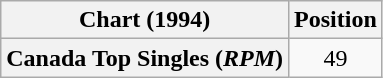<table class="wikitable plainrowheaders"style="text-align:center">
<tr>
<th scope="col">Chart (1994)</th>
<th scope="col">Position</th>
</tr>
<tr>
<th scope="row">Canada Top Singles (<em>RPM</em>)</th>
<td>49</td>
</tr>
</table>
